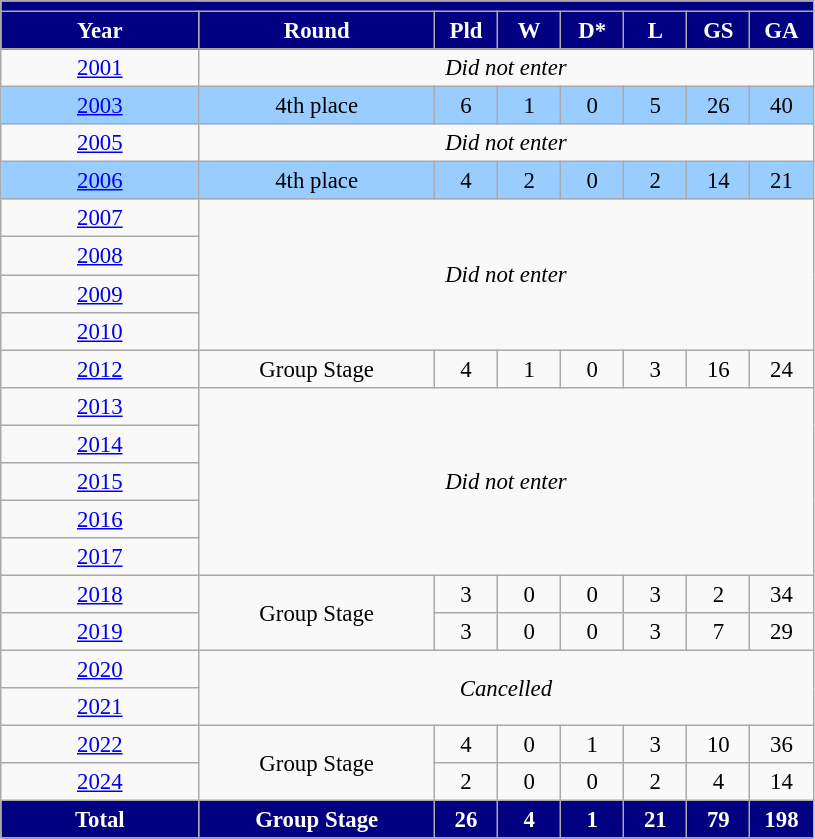<table class="wikitable" style="text-align: center;font-size:95%;">
<tr>
<th colspan="8" style="background: #000080; color:#CE1126;"><a href='#'></a></th>
</tr>
<tr style="color:white;">
<th style="background:#000080;" width=125>Year</th>
<th style="background:#000080;" width=150>Round</th>
<th style="background:#000080;" width=35>Pld</th>
<th style="background:#000080;" width=35>W</th>
<th style="background:#000080;" width=35>D*</th>
<th style="background:#000080;" width=35>L</th>
<th style="background:#000080;" width=35>GS</th>
<th style="background:#000080;" width=35>GA</th>
</tr>
<tr>
<td> <a href='#'>2001</a></td>
<td colspan="7"><em>Did not enter</em></td>
</tr>
<tr bgcolor=#9acdff>
<td> <a href='#'>2003</a></td>
<td>4th place</td>
<td>6</td>
<td>1</td>
<td>0</td>
<td>5</td>
<td>26</td>
<td>40</td>
</tr>
<tr>
<td> <a href='#'>2005</a></td>
<td colspan="7"><em>Did not enter</em></td>
</tr>
<tr bgcolor=#9acdff>
<td> <a href='#'>2006</a></td>
<td>4th place</td>
<td>4</td>
<td>2</td>
<td>0</td>
<td>2</td>
<td>14</td>
<td>21</td>
</tr>
<tr>
<td> <a href='#'>2007</a></td>
<td colspan="7" rowspan="4"><em>Did not enter</em></td>
</tr>
<tr>
<td> <a href='#'>2008</a></td>
</tr>
<tr>
<td> <a href='#'>2009</a></td>
</tr>
<tr>
<td> <a href='#'>2010</a></td>
</tr>
<tr>
<td> <a href='#'>2012</a></td>
<td>Group Stage</td>
<td>4</td>
<td>1</td>
<td>0</td>
<td>3</td>
<td>16</td>
<td>24</td>
</tr>
<tr>
<td> <a href='#'>2013</a></td>
<td colspan="7" rowspan="5"><em>Did not enter</em></td>
</tr>
<tr>
<td> <a href='#'>2014</a></td>
</tr>
<tr>
<td> <a href='#'>2015</a></td>
</tr>
<tr>
<td> <a href='#'>2016</a></td>
</tr>
<tr>
<td> <a href='#'>2017</a></td>
</tr>
<tr>
<td> <a href='#'>2018</a></td>
<td rowspan="2">Group Stage</td>
<td>3</td>
<td>0</td>
<td>0</td>
<td>3</td>
<td>2</td>
<td>34</td>
</tr>
<tr>
<td> <a href='#'>2019</a></td>
<td>3</td>
<td>0</td>
<td>0</td>
<td>3</td>
<td>7</td>
<td>29</td>
</tr>
<tr>
<td> <a href='#'>2020</a></td>
<td colspan="7" rowspan="2"><em>Cancelled</em></td>
</tr>
<tr>
<td> <a href='#'>2021</a></td>
</tr>
<tr>
<td> <a href='#'>2022</a></td>
<td rowspan="2">Group Stage</td>
<td>4</td>
<td>0</td>
<td>1</td>
<td>3</td>
<td>10</td>
<td>36</td>
</tr>
<tr>
<td> <a href='#'>2024</a></td>
<td>2</td>
<td>0</td>
<td>0</td>
<td>2</td>
<td>4</td>
<td>14</td>
</tr>
<tr bgcolor="#000080" style="color:white;">
<td><strong>Total</strong></td>
<td><strong>Group Stage</strong></td>
<td><strong>26</strong></td>
<td><strong>4</strong></td>
<td><strong>1</strong></td>
<td><strong>21</strong></td>
<td><strong>79</strong></td>
<td><strong>198</strong></td>
</tr>
</table>
